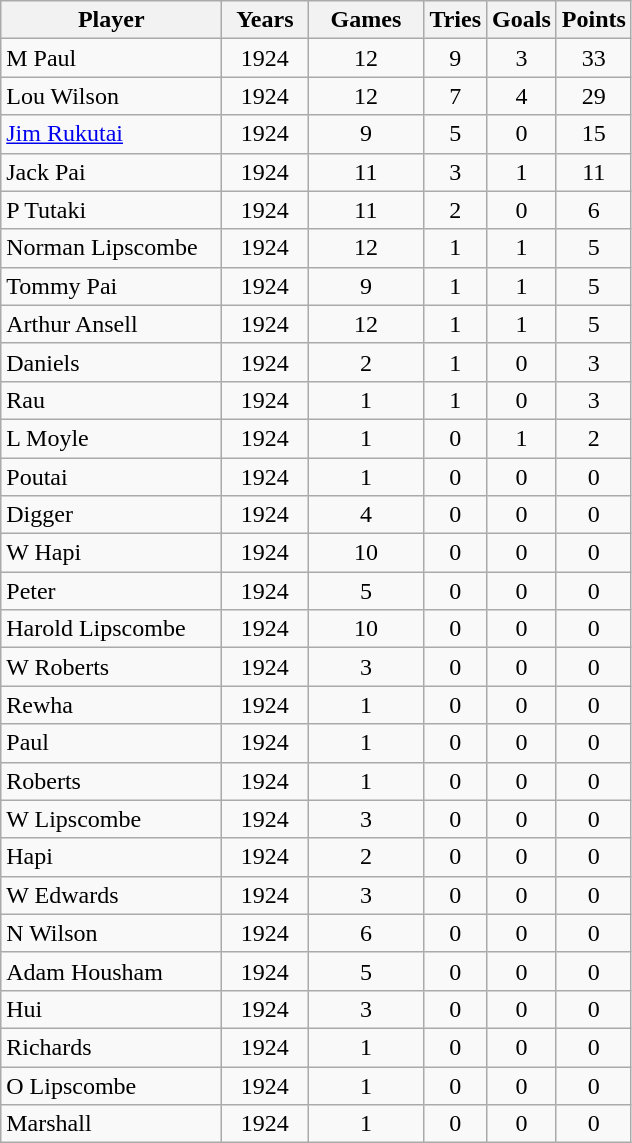<table class="wikitable" style="text-align:center;">
<tr>
<th width=140>Player</th>
<th width=50 abbr="Years">Years</th>
<th width=70 abbr="Appearances">Games</th>
<th width=15 abbr="Tries">Tries</th>
<th width=15 abbr="Goals">Goals</th>
<th width=15 abbr="Points">Points</th>
</tr>
<tr>
<td style="text-align:left;">M Paul</td>
<td style=>1924</td>
<td>12</td>
<td>9</td>
<td>3</td>
<td>33</td>
</tr>
<tr>
<td style="text-align:left;">Lou Wilson</td>
<td style=>1924</td>
<td>12</td>
<td>7</td>
<td>4</td>
<td>29</td>
</tr>
<tr>
<td style="text-align:left;"><a href='#'>Jim Rukutai</a></td>
<td style=>1924</td>
<td>9</td>
<td>5</td>
<td>0</td>
<td>15</td>
</tr>
<tr>
<td style="text-align:left;">Jack Pai</td>
<td style=>1924</td>
<td>11</td>
<td>3</td>
<td>1</td>
<td>11</td>
</tr>
<tr>
<td style="text-align:left;">P Tutaki</td>
<td style=>1924</td>
<td>11</td>
<td>2</td>
<td>0</td>
<td>6</td>
</tr>
<tr>
<td style="text-align:left;">Norman Lipscombe</td>
<td style=>1924</td>
<td>12</td>
<td>1</td>
<td>1</td>
<td>5</td>
</tr>
<tr>
<td style="text-align:left;">Tommy Pai</td>
<td style=>1924</td>
<td>9</td>
<td>1</td>
<td>1</td>
<td>5</td>
</tr>
<tr>
<td style="text-align:left;">Arthur Ansell</td>
<td style=>1924</td>
<td>12</td>
<td>1</td>
<td>1</td>
<td>5</td>
</tr>
<tr>
<td style="text-align:left;">Daniels</td>
<td style=>1924</td>
<td>2</td>
<td>1</td>
<td>0</td>
<td>3</td>
</tr>
<tr>
<td style="text-align:left;">Rau</td>
<td style=>1924</td>
<td>1</td>
<td>1</td>
<td>0</td>
<td>3</td>
</tr>
<tr>
<td style="text-align:left;">L Moyle</td>
<td style=>1924</td>
<td>1</td>
<td>0</td>
<td>1</td>
<td>2</td>
</tr>
<tr>
<td style="text-align:left;">Poutai</td>
<td style=>1924</td>
<td>1</td>
<td>0</td>
<td>0</td>
<td>0</td>
</tr>
<tr>
<td style="text-align:left;">Digger</td>
<td style=>1924</td>
<td>4</td>
<td>0</td>
<td>0</td>
<td>0</td>
</tr>
<tr>
<td style="text-align:left;">W Hapi</td>
<td style=>1924</td>
<td>10</td>
<td>0</td>
<td>0</td>
<td>0</td>
</tr>
<tr>
<td style="text-align:left;">Peter</td>
<td style=>1924</td>
<td>5</td>
<td>0</td>
<td>0</td>
<td>0</td>
</tr>
<tr>
<td style="text-align:left;">Harold Lipscombe</td>
<td style=>1924</td>
<td>10</td>
<td>0</td>
<td>0</td>
<td>0</td>
</tr>
<tr>
<td style="text-align:left;">W Roberts</td>
<td style=>1924</td>
<td>3</td>
<td>0</td>
<td>0</td>
<td>0</td>
</tr>
<tr>
<td style="text-align:left;">Rewha</td>
<td style=>1924</td>
<td>1</td>
<td>0</td>
<td>0</td>
<td>0</td>
</tr>
<tr>
<td style="text-align:left;">Paul</td>
<td style=>1924</td>
<td>1</td>
<td>0</td>
<td>0</td>
<td>0</td>
</tr>
<tr>
<td style="text-align:left;">Roberts</td>
<td style=>1924</td>
<td>1</td>
<td>0</td>
<td>0</td>
<td>0</td>
</tr>
<tr>
<td style="text-align:left;">W Lipscombe</td>
<td style=>1924</td>
<td>3</td>
<td>0</td>
<td>0</td>
<td>0</td>
</tr>
<tr>
<td style="text-align:left;">Hapi</td>
<td style=>1924</td>
<td>2</td>
<td>0</td>
<td>0</td>
<td>0</td>
</tr>
<tr>
<td style="text-align:left;">W Edwards</td>
<td style=>1924</td>
<td>3</td>
<td>0</td>
<td>0</td>
<td>0</td>
</tr>
<tr>
<td style="text-align:left;">N Wilson</td>
<td style=>1924</td>
<td>6</td>
<td>0</td>
<td>0</td>
<td>0</td>
</tr>
<tr>
<td style="text-align:left;">Adam Housham</td>
<td style=>1924</td>
<td>5</td>
<td>0</td>
<td>0</td>
<td>0</td>
</tr>
<tr>
<td style="text-align:left;">Hui</td>
<td style=>1924</td>
<td>3</td>
<td>0</td>
<td>0</td>
<td>0</td>
</tr>
<tr>
<td style="text-align:left;">Richards</td>
<td style=>1924</td>
<td>1</td>
<td>0</td>
<td>0</td>
<td>0</td>
</tr>
<tr>
<td style="text-align:left;">O Lipscombe</td>
<td style=>1924</td>
<td>1</td>
<td>0</td>
<td>0</td>
<td>0</td>
</tr>
<tr>
<td style="text-align:left;">Marshall</td>
<td style=>1924</td>
<td>1</td>
<td>0</td>
<td>0</td>
<td>0</td>
</tr>
</table>
